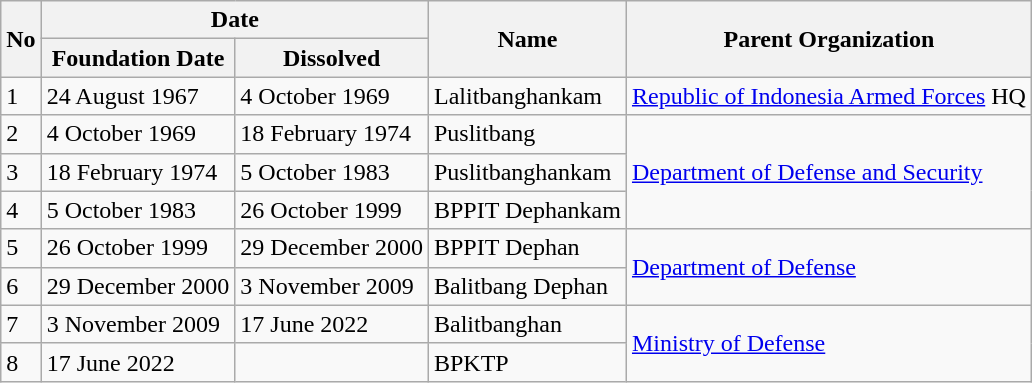<table class="wikitable">
<tr>
<th rowspan="2">No</th>
<th colspan="2">Date</th>
<th rowspan="2">Name</th>
<th rowspan="2">Parent Organization</th>
</tr>
<tr>
<th>Foundation Date</th>
<th>Dissolved</th>
</tr>
<tr>
<td>1</td>
<td>24 August 1967</td>
<td>4 October 1969</td>
<td>Lalitbanghankam</td>
<td><a href='#'>Republic of Indonesia Armed Forces</a> HQ</td>
</tr>
<tr>
<td>2</td>
<td>4 October 1969</td>
<td>18 February 1974</td>
<td>Puslitbang</td>
<td rowspan="3"><a href='#'>Department of Defense and Security</a></td>
</tr>
<tr>
<td>3</td>
<td>18 February 1974</td>
<td>5 October 1983</td>
<td>Puslitbanghankam</td>
</tr>
<tr>
<td>4</td>
<td>5 October 1983</td>
<td>26 October 1999</td>
<td>BPPIT Dephankam</td>
</tr>
<tr>
<td>5</td>
<td>26 October 1999</td>
<td>29 December 2000</td>
<td>BPPIT Dephan</td>
<td rowspan="2"><a href='#'>Department of Defense</a></td>
</tr>
<tr>
<td>6</td>
<td>29 December 2000</td>
<td>3 November 2009</td>
<td>Balitbang Dephan</td>
</tr>
<tr>
<td>7</td>
<td>3 November 2009</td>
<td>17 June 2022</td>
<td>Balitbanghan</td>
<td rowspan="2"><a href='#'>Ministry of Defense</a></td>
</tr>
<tr>
<td>8</td>
<td>17 June 2022</td>
<td></td>
<td>BPKTP</td>
</tr>
</table>
